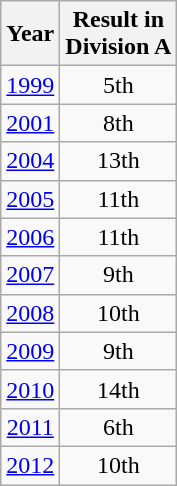<table class="wikitable" style="text-align:center">
<tr>
<th>Year</th>
<th>Result in<br>Division A</th>
</tr>
<tr>
<td><a href='#'>1999</a></td>
<td>5th</td>
</tr>
<tr>
<td><a href='#'>2001</a></td>
<td>8th</td>
</tr>
<tr>
<td><a href='#'>2004</a></td>
<td>13th</td>
</tr>
<tr>
<td><a href='#'>2005</a></td>
<td>11th</td>
</tr>
<tr>
<td><a href='#'>2006</a></td>
<td>11th</td>
</tr>
<tr>
<td><a href='#'>2007</a></td>
<td>9th</td>
</tr>
<tr>
<td><a href='#'>2008</a></td>
<td>10th</td>
</tr>
<tr>
<td><a href='#'>2009</a></td>
<td>9th</td>
</tr>
<tr>
<td><a href='#'>2010</a></td>
<td>14th</td>
</tr>
<tr>
<td><a href='#'>2011</a></td>
<td>6th</td>
</tr>
<tr>
<td><a href='#'>2012</a></td>
<td>10th</td>
</tr>
</table>
